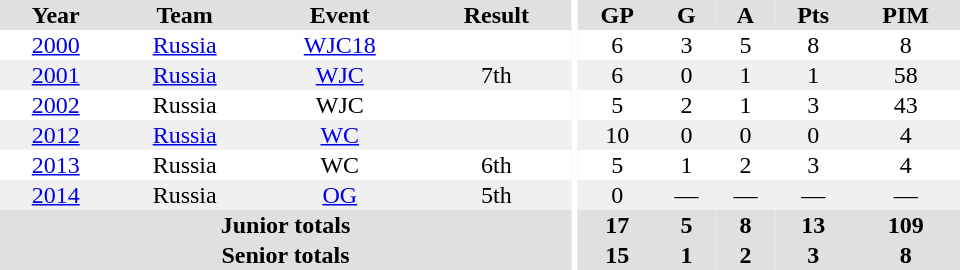<table border="0" cellpadding="1" cellspacing="0" ID="Table3" style="text-align:center; width:40em">
<tr ALIGN="center" bgcolor="#e0e0e0">
<th>Year</th>
<th>Team</th>
<th>Event</th>
<th>Result</th>
<th rowspan="99" bgcolor="#ffffff"></th>
<th>GP</th>
<th>G</th>
<th>A</th>
<th>Pts</th>
<th>PIM</th>
</tr>
<tr>
<td><a href='#'>2000</a></td>
<td><a href='#'>Russia</a></td>
<td><a href='#'>WJC18</a></td>
<td></td>
<td>6</td>
<td>3</td>
<td>5</td>
<td>8</td>
<td>8</td>
</tr>
<tr bgcolor="#f0f0f0">
<td><a href='#'>2001</a></td>
<td><a href='#'>Russia</a></td>
<td><a href='#'>WJC</a></td>
<td>7th</td>
<td>6</td>
<td>0</td>
<td>1</td>
<td>1</td>
<td>58</td>
</tr>
<tr>
<td><a href='#'>2002</a></td>
<td>Russia</td>
<td>WJC</td>
<td></td>
<td>5</td>
<td>2</td>
<td>1</td>
<td>3</td>
<td>43</td>
</tr>
<tr bgcolor="#f0f0f0">
<td><a href='#'>2012</a></td>
<td><a href='#'>Russia</a></td>
<td><a href='#'>WC</a></td>
<td></td>
<td>10</td>
<td>0</td>
<td>0</td>
<td>0</td>
<td>4</td>
</tr>
<tr>
<td><a href='#'>2013</a></td>
<td>Russia</td>
<td>WC</td>
<td>6th</td>
<td>5</td>
<td>1</td>
<td>2</td>
<td>3</td>
<td>4</td>
</tr>
<tr bgcolor="#f0f0f0">
<td><a href='#'>2014</a></td>
<td>Russia</td>
<td><a href='#'>OG</a></td>
<td>5th</td>
<td>0</td>
<td>—</td>
<td>—</td>
<td>—</td>
<td>—</td>
</tr>
<tr bgcolor="#e0e0e0">
<th colspan="4">Junior totals</th>
<th>17</th>
<th>5</th>
<th>8</th>
<th>13</th>
<th>109</th>
</tr>
<tr bgcolor="#e0e0e0">
<th colspan="4">Senior totals</th>
<th>15</th>
<th>1</th>
<th>2</th>
<th>3</th>
<th>8</th>
</tr>
</table>
